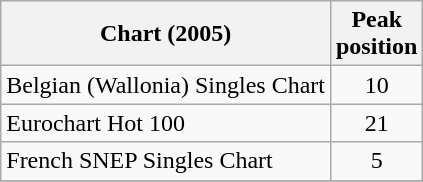<table class="wikitable sortable">
<tr>
<th>Chart (2005)</th>
<th align="center">Peak<br>position</th>
</tr>
<tr>
<td>Belgian (Wallonia) Singles Chart</td>
<td align="center">10</td>
</tr>
<tr>
<td>Eurochart Hot 100</td>
<td align="center">21</td>
</tr>
<tr>
<td>French SNEP Singles Chart</td>
<td align="center">5</td>
</tr>
<tr>
</tr>
</table>
